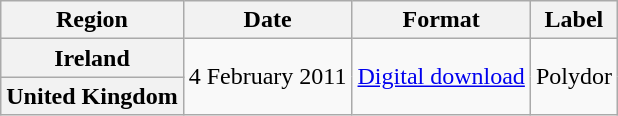<table class="wikitable plainrowheaders">
<tr>
<th scope="col">Region</th>
<th scope="col">Date</th>
<th scope="col">Format</th>
<th scope="col">Label</th>
</tr>
<tr>
<th scope="row">Ireland</th>
<td rowspan="2">4 February 2011</td>
<td rowspan="2"><a href='#'>Digital download</a></td>
<td rowspan="2">Polydor</td>
</tr>
<tr>
<th scope="row">United Kingdom</th>
</tr>
</table>
